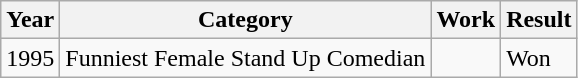<table class="wikitable">
<tr>
<th>Year</th>
<th>Category</th>
<th>Work</th>
<th>Result</th>
</tr>
<tr>
<td>1995</td>
<td>Funniest Female Stand Up Comedian</td>
<td></td>
<td>Won</td>
</tr>
</table>
